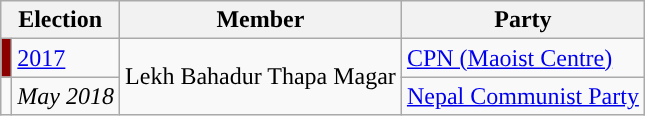<table class="wikitable">
<tr>
<th colspan="2">Election</th>
<th>Member</th>
<th>Party</th>
</tr>
<tr>
<td style="background-color:darkred"></td>
<td><a href='#'>2017</a></td>
<td rowspan="2">Lekh Bahadur Thapa Magar</td>
<td><a href='#'>CPN (Maoist Centre)</a></td>
</tr>
<tr>
<td style="background-color:"></td>
<td><em>May 2018</em></td>
<td><a href='#'>Nepal Communist Party</a></td>
</tr>
</table>
